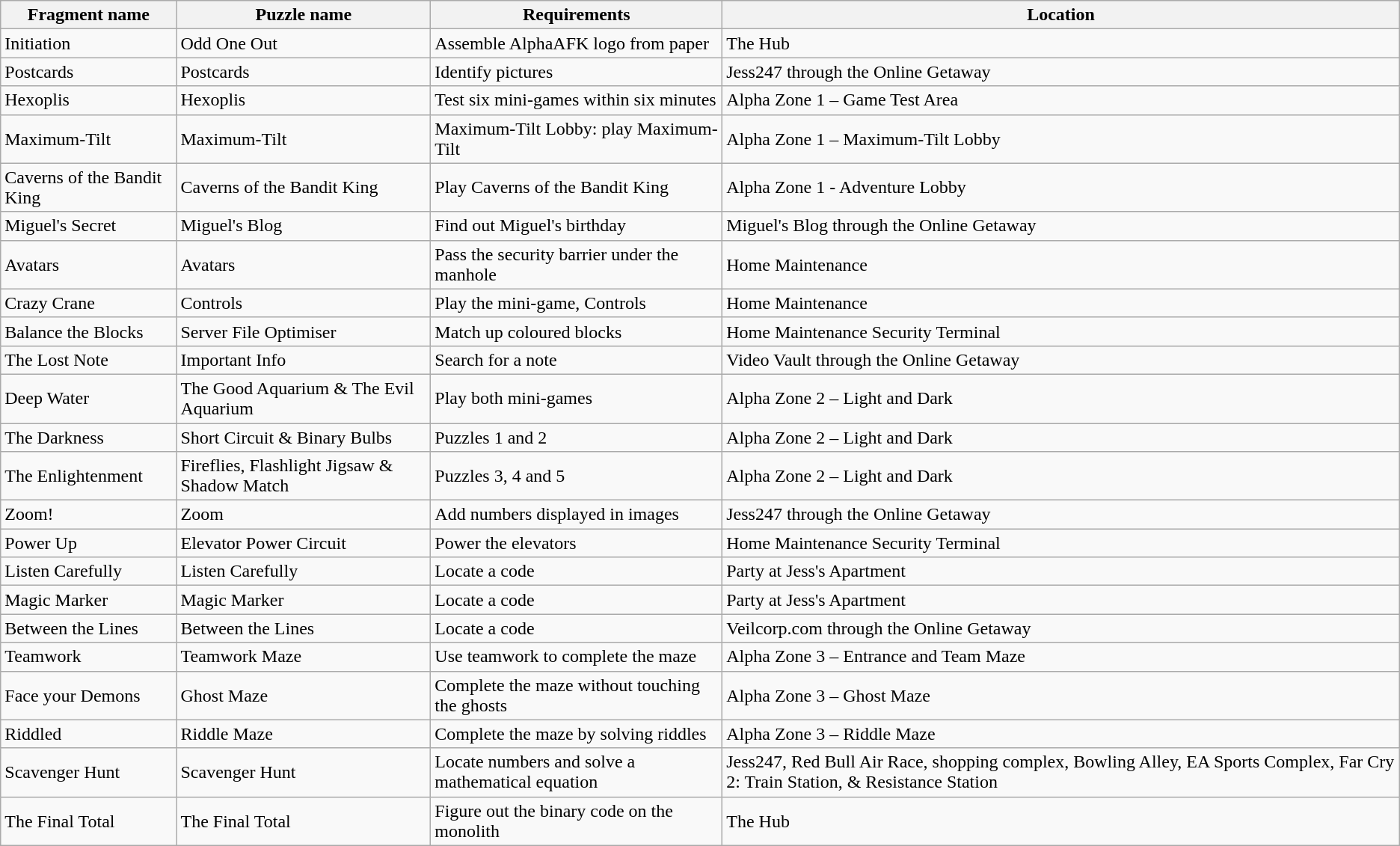<table class="wikitable">
<tr>
<th>Fragment name</th>
<th>Puzzle name</th>
<th>Requirements</th>
<th>Location</th>
</tr>
<tr>
<td>Initiation</td>
<td>Odd One Out</td>
<td>Assemble AlphaAFK logo from paper</td>
<td>The Hub</td>
</tr>
<tr>
<td>Postcards</td>
<td>Postcards</td>
<td>Identify pictures</td>
<td>Jess247 through the Online Getaway</td>
</tr>
<tr>
<td>Hexoplis</td>
<td>Hexoplis</td>
<td>Test six mini-games within six minutes</td>
<td>Alpha Zone 1 – Game Test Area</td>
</tr>
<tr>
<td>Maximum-Tilt</td>
<td>Maximum-Tilt</td>
<td>Maximum-Tilt Lobby: play Maximum-Tilt</td>
<td>Alpha Zone 1 – Maximum-Tilt Lobby</td>
</tr>
<tr>
<td>Caverns of the Bandit King</td>
<td>Caverns of the Bandit King</td>
<td>Play Caverns of the Bandit King</td>
<td>Alpha Zone 1 - Adventure Lobby</td>
</tr>
<tr>
<td>Miguel's Secret</td>
<td>Miguel's Blog</td>
<td>Find out Miguel's birthday</td>
<td>Miguel's Blog through the Online Getaway</td>
</tr>
<tr>
<td>Avatars</td>
<td>Avatars</td>
<td>Pass the security barrier under the manhole</td>
<td>Home Maintenance</td>
</tr>
<tr>
<td>Crazy Crane</td>
<td>Controls</td>
<td>Play the mini-game, Controls</td>
<td>Home Maintenance</td>
</tr>
<tr>
<td>Balance the Blocks</td>
<td>Server File Optimiser</td>
<td>Match up coloured blocks</td>
<td>Home Maintenance Security Terminal</td>
</tr>
<tr>
<td>The Lost Note</td>
<td>Important Info</td>
<td>Search for a note</td>
<td>Video Vault through the Online Getaway</td>
</tr>
<tr>
<td>Deep Water</td>
<td>The Good Aquarium & The Evil Aquarium</td>
<td>Play both mini-games</td>
<td>Alpha Zone 2 – Light and Dark</td>
</tr>
<tr>
<td>The Darkness</td>
<td>Short Circuit & Binary Bulbs</td>
<td>Puzzles 1 and 2</td>
<td>Alpha Zone 2 – Light and Dark</td>
</tr>
<tr>
<td>The Enlightenment</td>
<td>Fireflies, Flashlight Jigsaw & Shadow Match</td>
<td>Puzzles 3, 4 and 5</td>
<td>Alpha Zone 2 – Light and Dark</td>
</tr>
<tr>
<td>Zoom!</td>
<td>Zoom</td>
<td>Add numbers displayed in images</td>
<td>Jess247 through the Online Getaway</td>
</tr>
<tr>
<td>Power Up</td>
<td>Elevator Power Circuit</td>
<td>Power the elevators</td>
<td>Home Maintenance Security Terminal</td>
</tr>
<tr>
<td>Listen Carefully</td>
<td>Listen Carefully</td>
<td>Locate a code</td>
<td>Party at Jess's Apartment</td>
</tr>
<tr>
<td>Magic Marker</td>
<td>Magic Marker</td>
<td>Locate a code</td>
<td>Party at Jess's Apartment</td>
</tr>
<tr>
<td>Between the Lines</td>
<td>Between the Lines</td>
<td>Locate a code</td>
<td>Veilcorp.com through the Online Getaway</td>
</tr>
<tr>
<td>Teamwork</td>
<td>Teamwork Maze</td>
<td>Use teamwork to complete the maze</td>
<td>Alpha Zone 3 – Entrance and Team Maze</td>
</tr>
<tr>
<td>Face your Demons</td>
<td>Ghost Maze</td>
<td>Complete the maze without touching the ghosts</td>
<td>Alpha Zone 3 – Ghost Maze</td>
</tr>
<tr>
<td>Riddled</td>
<td>Riddle Maze</td>
<td>Complete the maze by solving riddles</td>
<td>Alpha Zone 3 – Riddle Maze</td>
</tr>
<tr>
<td>Scavenger Hunt</td>
<td>Scavenger Hunt</td>
<td>Locate numbers and solve a mathematical equation</td>
<td>Jess247, Red Bull Air Race, shopping complex, Bowling Alley, EA Sports Complex, Far Cry 2: Train Station, & Resistance Station</td>
</tr>
<tr>
<td>The Final Total</td>
<td>The Final Total</td>
<td>Figure out the binary code on the monolith</td>
<td>The Hub</td>
</tr>
</table>
